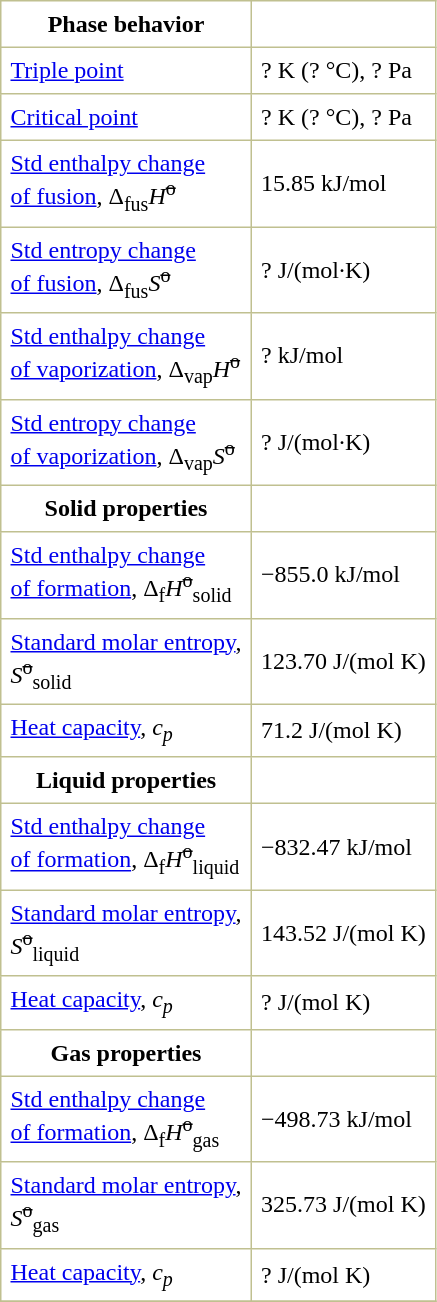<table border="1" cellspacing="0" cellpadding="6" style="margin: 0 0 0 0.5em; background: #FFFFFF; border-collapse: collapse; border-color: #C0C090;">
<tr>
<th>Phase behavior</th>
</tr>
<tr>
<td><a href='#'>Triple point</a></td>
<td>? K (? °C), ? Pa</td>
</tr>
<tr>
<td><a href='#'>Critical point</a></td>
<td>? K (? °C), ? Pa</td>
</tr>
<tr>
<td><a href='#'>Std enthalpy change<br>of fusion</a>, Δ<sub>fus</sub><em>H</em><sup><s>o</s></sup></td>
<td>15.85 kJ/mol</td>
</tr>
<tr>
<td><a href='#'>Std entropy change<br>of fusion</a>, Δ<sub>fus</sub><em>S</em><sup><s>o</s></sup></td>
<td>? J/(mol·K)</td>
</tr>
<tr>
<td><a href='#'>Std enthalpy change<br>of vaporization</a>, Δ<sub>vap</sub><em>H</em><sup><s>o</s></sup></td>
<td>? kJ/mol</td>
</tr>
<tr>
<td><a href='#'>Std entropy change<br>of vaporization</a>, Δ<sub>vap</sub><em>S</em><sup><s>o</s></sup></td>
<td>? J/(mol·K)</td>
</tr>
<tr>
<th>Solid properties</th>
</tr>
<tr>
<td><a href='#'>Std enthalpy change<br>of formation</a>, Δ<sub>f</sub><em>H</em><sup><s>o</s></sup><sub>solid</sub></td>
<td>−855.0 kJ/mol</td>
</tr>
<tr>
<td><a href='#'>Standard molar entropy</a>,<br><em>S</em><sup><s>o</s></sup><sub>solid</sub></td>
<td>123.70 J/(mol K)</td>
</tr>
<tr>
<td><a href='#'>Heat capacity</a>, <em>c<sub>p</sub></em></td>
<td>71.2 J/(mol K)</td>
</tr>
<tr>
<th>Liquid properties</th>
</tr>
<tr>
<td><a href='#'>Std enthalpy change<br>of formation</a>, Δ<sub>f</sub><em>H</em><sup><s>o</s></sup><sub>liquid</sub></td>
<td>−832.47 kJ/mol</td>
</tr>
<tr>
<td><a href='#'>Standard molar entropy</a>,<br><em>S</em><sup><s>o</s></sup><sub>liquid</sub></td>
<td>143.52 J/(mol K)</td>
</tr>
<tr>
<td><a href='#'>Heat capacity</a>, <em>c<sub>p</sub></em></td>
<td>? J/(mol K)</td>
</tr>
<tr>
<th>Gas properties</th>
</tr>
<tr>
<td><a href='#'>Std enthalpy change<br>of formation</a>, Δ<sub>f</sub><em>H</em><sup><s>o</s></sup><sub>gas</sub></td>
<td>−498.73 kJ/mol</td>
</tr>
<tr>
<td><a href='#'>Standard molar entropy</a>,<br><em>S</em><sup><s>o</s></sup><sub>gas</sub></td>
<td>325.73 J/(mol K)</td>
</tr>
<tr>
<td><a href='#'>Heat capacity</a>, <em>c<sub>p</sub></em></td>
<td>? J/(mol K)</td>
</tr>
<tr>
</tr>
</table>
